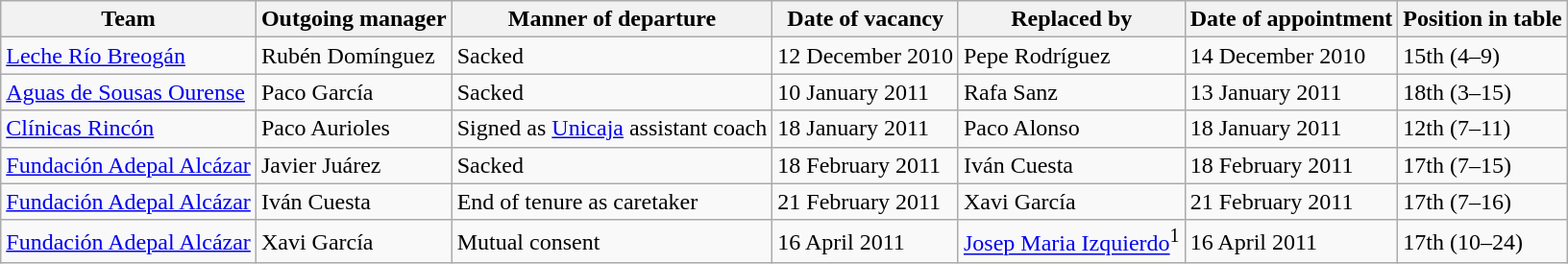<table class="wikitable sortable">
<tr>
<th>Team</th>
<th>Outgoing manager</th>
<th>Manner of departure</th>
<th>Date of vacancy</th>
<th>Replaced by</th>
<th>Date of appointment</th>
<th>Position in table</th>
</tr>
<tr>
<td><a href='#'>Leche Río Breogán</a></td>
<td> Rubén Domínguez</td>
<td>Sacked</td>
<td>12 December 2010</td>
<td> Pepe Rodríguez</td>
<td>14 December 2010</td>
<td>15th (4–9)</td>
</tr>
<tr>
<td><a href='#'>Aguas de Sousas Ourense</a></td>
<td> Paco García</td>
<td>Sacked</td>
<td>10 January 2011</td>
<td> Rafa Sanz</td>
<td>13 January 2011</td>
<td>18th (3–15)</td>
</tr>
<tr>
<td><a href='#'>Clínicas Rincón</a></td>
<td> Paco Aurioles</td>
<td>Signed as <a href='#'>Unicaja</a> assistant coach</td>
<td>18 January 2011</td>
<td> Paco Alonso</td>
<td>18 January 2011</td>
<td>12th (7–11)</td>
</tr>
<tr>
<td><a href='#'>Fundación Adepal Alcázar</a></td>
<td> Javier Juárez</td>
<td>Sacked</td>
<td>18 February 2011</td>
<td> Iván Cuesta</td>
<td>18 February 2011</td>
<td>17th (7–15)</td>
</tr>
<tr>
<td><a href='#'>Fundación Adepal Alcázar</a></td>
<td> Iván Cuesta</td>
<td>End of tenure as caretaker</td>
<td>21 February 2011</td>
<td> Xavi García</td>
<td>21 February 2011</td>
<td>17th (7–16)</td>
</tr>
<tr>
<td><a href='#'>Fundación Adepal Alcázar</a></td>
<td> Xavi García</td>
<td>Mutual consent</td>
<td>16 April 2011</td>
<td> <a href='#'>Josep Maria Izquierdo</a><sup>1</sup></td>
<td>16 April 2011</td>
<td>17th (10–24)</td>
</tr>
</table>
